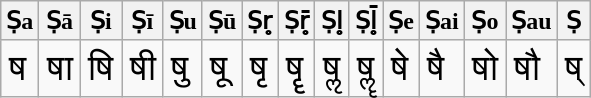<table class="wikitable">
<tr>
<th>Ṣa</th>
<th>Ṣā</th>
<th>Ṣi</th>
<th>Ṣī</th>
<th>Ṣu</th>
<th>Ṣū</th>
<th>Ṣr̥</th>
<th>Ṣr̥̄</th>
<th>Ṣl̥</th>
<th>Ṣl̥̄</th>
<th>Ṣe</th>
<th>Ṣai</th>
<th>Ṣo</th>
<th>Ṣau</th>
<th>Ṣ</th>
</tr>
<tr style="font-size: 150%;">
<td>ष</td>
<td>षा</td>
<td>षि</td>
<td>षी</td>
<td>षु</td>
<td>षू</td>
<td>षृ</td>
<td>षॄ</td>
<td>षॢ</td>
<td>षॣ</td>
<td>षे</td>
<td>षै</td>
<td>षो</td>
<td>षौ</td>
<td>ष्</td>
</tr>
</table>
